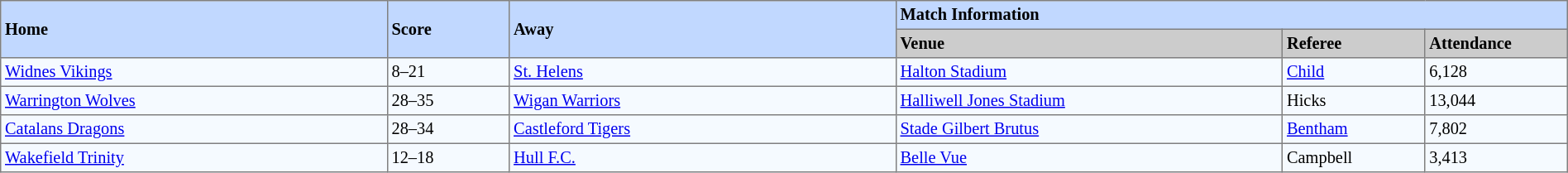<table border=1 style="border-collapse:collapse; font-size:85%; text-align:left;" cellpadding=3 cellspacing=0 width=100%>
<tr bgcolor=#C1D8FF>
<th rowspan=2 width=19%>Home</th>
<th rowspan=2 width=6%>Score</th>
<th rowspan=2 width=19%>Away</th>
<th colspan=6>Match Information</th>
</tr>
<tr bgcolor=#CCCCCC>
<th width=19%>Venue</th>
<th width=7%>Referee</th>
<th width=7%>Attendance</th>
</tr>
<tr bgcolor=#F5FAFF>
<td align=left> <a href='#'>Widnes Vikings</a></td>
<td>8–21</td>
<td align=left> <a href='#'>St. Helens</a></td>
<td><a href='#'>Halton Stadium</a></td>
<td><a href='#'>Child</a></td>
<td>6,128</td>
</tr>
<tr bgcolor=#F5FAFF>
<td align=left><a href='#'>Warrington Wolves</a></td>
<td>28–35</td>
<td align=left> <a href='#'>Wigan Warriors</a></td>
<td><a href='#'>Halliwell Jones Stadium</a></td>
<td>Hicks</td>
<td>13,044</td>
</tr>
<tr bgcolor=#F5FAFF>
<td align=left><a href='#'>Catalans Dragons</a></td>
<td>28–34</td>
<td align=left><a href='#'>Castleford Tigers</a></td>
<td><a href='#'>Stade Gilbert Brutus</a></td>
<td><a href='#'>Bentham</a></td>
<td>7,802</td>
</tr>
<tr bgcolor=#F5FAFF>
<td align=left><a href='#'>Wakefield Trinity</a></td>
<td>12–18</td>
<td align=left> <a href='#'>Hull F.C.</a></td>
<td><a href='#'>Belle Vue</a></td>
<td>Campbell</td>
<td>3,413</td>
</tr>
</table>
